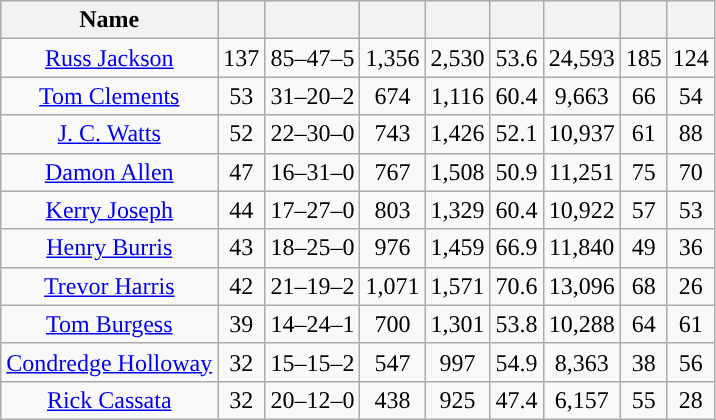<table class="wikitable sortable" style="text-align:center">
<tr>
<th>Name</th>
<th></th>
<th></th>
<th></th>
<th></th>
<th></th>
<th></th>
<th></th>
<th></th>
</tr>
<tr>
<td><a href='#'>Russ Jackson</a></td>
<td>137</td>
<td>85–47–5</td>
<td>1,356</td>
<td>2,530</td>
<td>53.6</td>
<td>24,593</td>
<td>185</td>
<td>124</td>
</tr>
<tr>
<td><a href='#'>Tom Clements</a></td>
<td>53</td>
<td>31–20–2</td>
<td>674</td>
<td>1,116</td>
<td>60.4</td>
<td>9,663</td>
<td>66</td>
<td>54</td>
</tr>
<tr>
<td><a href='#'>J. C. Watts</a></td>
<td>52</td>
<td>22–30–0</td>
<td>743</td>
<td>1,426</td>
<td>52.1</td>
<td>10,937</td>
<td>61</td>
<td>88</td>
</tr>
<tr>
<td><a href='#'>Damon Allen</a></td>
<td>47</td>
<td>16–31–0</td>
<td>767</td>
<td>1,508</td>
<td>50.9</td>
<td>11,251</td>
<td>75</td>
<td>70</td>
</tr>
<tr>
<td><a href='#'>Kerry Joseph</a></td>
<td>44</td>
<td>17–27–0</td>
<td>803</td>
<td>1,329</td>
<td>60.4</td>
<td>10,922</td>
<td>57</td>
<td>53</td>
</tr>
<tr>
<td><a href='#'>Henry Burris</a></td>
<td>43</td>
<td>18–25–0</td>
<td>976</td>
<td>1,459</td>
<td>66.9</td>
<td>11,840</td>
<td>49</td>
<td>36</td>
</tr>
<tr>
<td><a href='#'>Trevor Harris</a></td>
<td>42</td>
<td>21–19–2</td>
<td>1,071</td>
<td>1,571</td>
<td>70.6</td>
<td>13,096</td>
<td>68</td>
<td>26</td>
</tr>
<tr>
<td><a href='#'>Tom Burgess</a></td>
<td>39</td>
<td>14–24–1</td>
<td>700</td>
<td>1,301</td>
<td>53.8</td>
<td>10,288</td>
<td>64</td>
<td>61</td>
</tr>
<tr>
<td><a href='#'>Condredge Holloway</a></td>
<td>32</td>
<td>15–15–2</td>
<td>547</td>
<td>997</td>
<td>54.9</td>
<td>8,363</td>
<td>38</td>
<td>56</td>
</tr>
<tr>
<td><a href='#'>Rick Cassata</a></td>
<td>32</td>
<td>20–12–0</td>
<td>438</td>
<td>925</td>
<td>47.4</td>
<td>6,157</td>
<td>55</td>
<td>28</td>
</tr>
</table>
